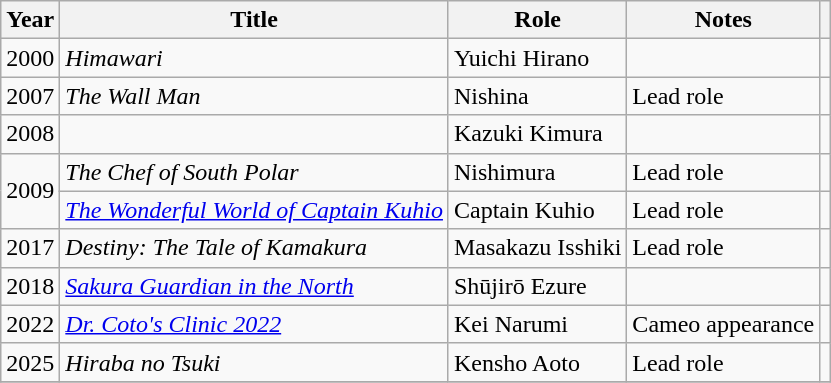<table class="wikitable sortable">
<tr>
<th>Year</th>
<th>Title</th>
<th>Role</th>
<th class="unsortable">Notes</th>
<th class="unsortable"></th>
</tr>
<tr>
<td>2000</td>
<td><em>Himawari</em></td>
<td>Yuichi Hirano</td>
<td></td>
<td></td>
</tr>
<tr>
<td>2007</td>
<td><em>The Wall Man</em></td>
<td>Nishina</td>
<td>Lead role</td>
<td></td>
</tr>
<tr>
<td>2008</td>
<td><em></em></td>
<td>Kazuki Kimura</td>
<td></td>
<td></td>
</tr>
<tr>
<td rowspan=2>2009</td>
<td><em>The Chef of South Polar</em></td>
<td>Nishimura</td>
<td>Lead role</td>
<td></td>
</tr>
<tr>
<td><em><a href='#'>The Wonderful World of Captain Kuhio</a></em></td>
<td>Captain Kuhio</td>
<td>Lead role</td>
<td></td>
</tr>
<tr>
<td>2017</td>
<td><em>Destiny: The Tale of Kamakura</em></td>
<td>Masakazu Isshiki</td>
<td>Lead role</td>
<td></td>
</tr>
<tr>
<td>2018</td>
<td><em><a href='#'>Sakura Guardian in the North</a></em></td>
<td>Shūjirō Ezure</td>
<td></td>
<td></td>
</tr>
<tr>
<td>2022</td>
<td><em><a href='#'>Dr. Coto's Clinic 2022</a></em></td>
<td>Kei Narumi</td>
<td>Cameo appearance</td>
<td></td>
</tr>
<tr>
<td>2025</td>
<td><em>Hiraba no Tsuki</em></td>
<td>Kensho Aoto</td>
<td>Lead role</td>
<td></td>
</tr>
<tr>
</tr>
</table>
